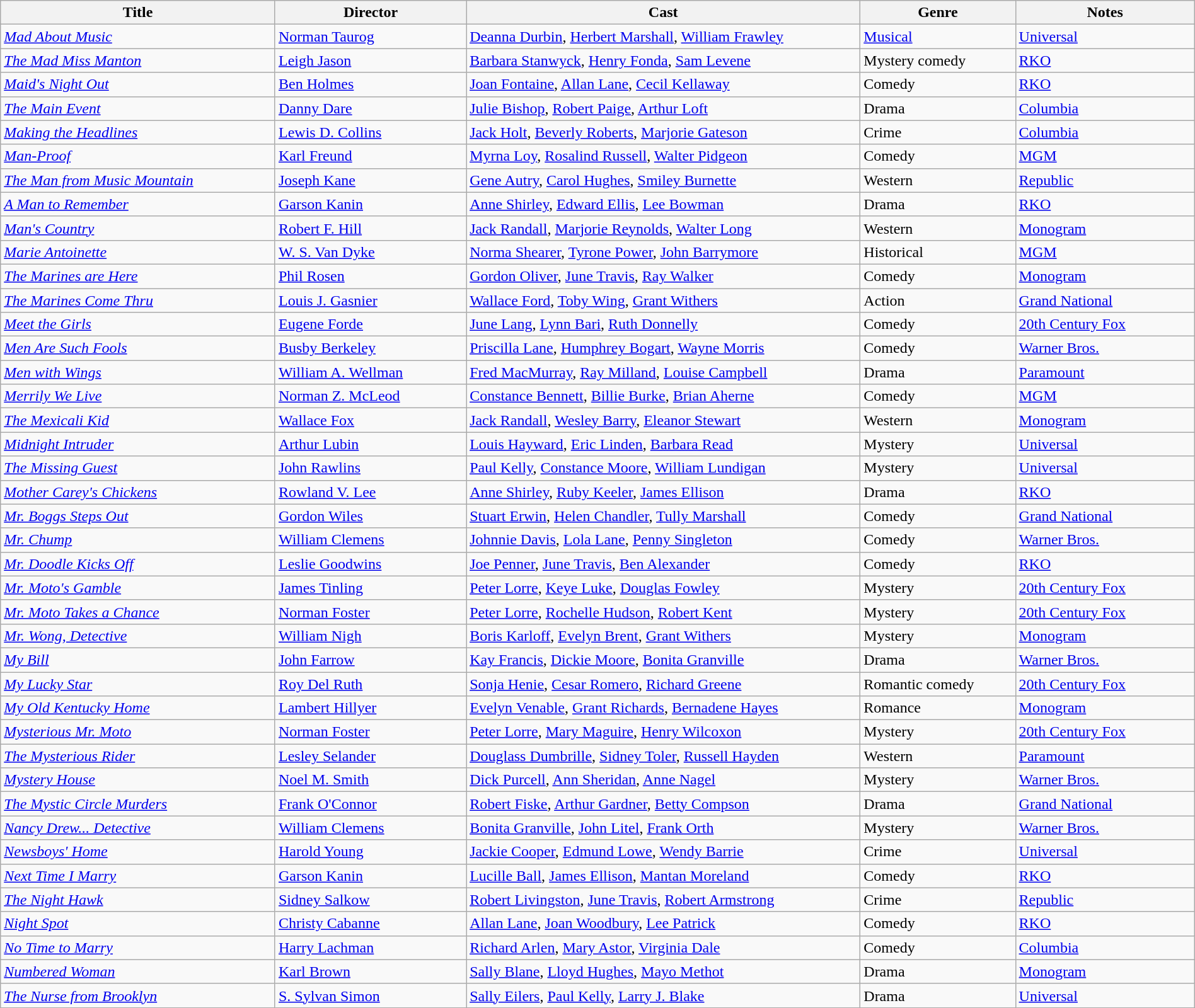<table class="wikitable" style="width:100%;">
<tr>
<th style="width:23%;">Title</th>
<th style="width:16%;">Director</th>
<th style="width:33%;">Cast</th>
<th style="width:13%;">Genre</th>
<th style="width:15%;">Notes</th>
</tr>
<tr>
<td><em><a href='#'>Mad About Music</a></em></td>
<td><a href='#'>Norman Taurog</a></td>
<td><a href='#'>Deanna Durbin</a>, <a href='#'>Herbert Marshall</a>, <a href='#'>William Frawley</a></td>
<td><a href='#'>Musical</a></td>
<td><a href='#'>Universal</a></td>
</tr>
<tr>
<td><em><a href='#'>The Mad Miss Manton</a></em></td>
<td><a href='#'>Leigh Jason</a></td>
<td><a href='#'>Barbara Stanwyck</a>, <a href='#'>Henry Fonda</a>, <a href='#'>Sam Levene</a></td>
<td>Mystery comedy</td>
<td><a href='#'>RKO</a></td>
</tr>
<tr>
<td><em><a href='#'>Maid's Night Out</a></em></td>
<td><a href='#'>Ben Holmes</a></td>
<td><a href='#'>Joan Fontaine</a>, <a href='#'>Allan Lane</a>, <a href='#'>Cecil Kellaway</a></td>
<td>Comedy</td>
<td><a href='#'>RKO</a></td>
</tr>
<tr>
<td><em><a href='#'>The Main Event</a></em></td>
<td><a href='#'>Danny Dare</a></td>
<td><a href='#'>Julie Bishop</a>, <a href='#'>Robert Paige</a>, <a href='#'>Arthur Loft</a></td>
<td>Drama</td>
<td><a href='#'>Columbia</a></td>
</tr>
<tr>
<td><em><a href='#'>Making the Headlines</a></em></td>
<td><a href='#'>Lewis D. Collins</a></td>
<td><a href='#'>Jack Holt</a>, <a href='#'>Beverly Roberts</a>, <a href='#'>Marjorie Gateson</a></td>
<td>Crime</td>
<td><a href='#'>Columbia</a></td>
</tr>
<tr>
<td><em><a href='#'>Man-Proof</a></em></td>
<td><a href='#'>Karl Freund</a></td>
<td><a href='#'>Myrna Loy</a>, <a href='#'>Rosalind Russell</a>, <a href='#'>Walter Pidgeon</a></td>
<td>Comedy</td>
<td><a href='#'>MGM</a></td>
</tr>
<tr>
<td><em><a href='#'>The Man from Music Mountain</a></em></td>
<td><a href='#'>Joseph Kane</a></td>
<td><a href='#'>Gene Autry</a>, <a href='#'>Carol Hughes</a>, <a href='#'>Smiley Burnette</a></td>
<td>Western</td>
<td><a href='#'>Republic</a></td>
</tr>
<tr>
<td><em><a href='#'>A Man to Remember</a></em></td>
<td><a href='#'>Garson Kanin</a></td>
<td><a href='#'>Anne Shirley</a>, <a href='#'>Edward Ellis</a>, <a href='#'>Lee Bowman</a></td>
<td>Drama</td>
<td><a href='#'>RKO</a></td>
</tr>
<tr>
<td><em><a href='#'>Man's Country</a></em></td>
<td><a href='#'>Robert F. Hill</a></td>
<td><a href='#'>Jack Randall</a>, <a href='#'>Marjorie Reynolds</a>, <a href='#'>Walter Long</a></td>
<td>Western</td>
<td><a href='#'>Monogram</a></td>
</tr>
<tr>
<td><em><a href='#'>Marie Antoinette</a></em></td>
<td><a href='#'>W. S. Van Dyke</a></td>
<td><a href='#'>Norma Shearer</a>, <a href='#'>Tyrone Power</a>, <a href='#'>John Barrymore</a></td>
<td>Historical</td>
<td><a href='#'>MGM</a></td>
</tr>
<tr>
<td><em><a href='#'>The Marines are Here</a></em></td>
<td><a href='#'>Phil Rosen</a></td>
<td><a href='#'>Gordon Oliver</a>, <a href='#'>June Travis</a>, <a href='#'>Ray Walker</a></td>
<td>Comedy</td>
<td><a href='#'>Monogram</a></td>
</tr>
<tr>
<td><em><a href='#'>The Marines Come Thru</a></em></td>
<td><a href='#'>Louis J. Gasnier</a></td>
<td><a href='#'>Wallace Ford</a>, <a href='#'>Toby Wing</a>, <a href='#'>Grant Withers</a></td>
<td>Action</td>
<td><a href='#'>Grand National</a></td>
</tr>
<tr>
<td><em><a href='#'>Meet the Girls</a></em></td>
<td><a href='#'>Eugene Forde</a></td>
<td><a href='#'>June Lang</a>, <a href='#'>Lynn Bari</a>, <a href='#'>Ruth Donnelly</a></td>
<td>Comedy</td>
<td><a href='#'>20th Century Fox</a></td>
</tr>
<tr>
<td><em><a href='#'>Men Are Such Fools</a></em></td>
<td><a href='#'>Busby Berkeley</a></td>
<td><a href='#'>Priscilla Lane</a>, <a href='#'>Humphrey Bogart</a>, <a href='#'>Wayne Morris</a></td>
<td>Comedy</td>
<td><a href='#'>Warner Bros.</a></td>
</tr>
<tr>
<td><em><a href='#'>Men with Wings</a></em></td>
<td><a href='#'>William A. Wellman</a></td>
<td><a href='#'>Fred MacMurray</a>, <a href='#'>Ray Milland</a>, <a href='#'>Louise Campbell</a></td>
<td>Drama</td>
<td><a href='#'>Paramount</a></td>
</tr>
<tr>
<td><em><a href='#'>Merrily We Live</a></em></td>
<td><a href='#'>Norman Z. McLeod</a></td>
<td><a href='#'>Constance Bennett</a>, <a href='#'>Billie Burke</a>, <a href='#'>Brian Aherne</a></td>
<td>Comedy</td>
<td><a href='#'>MGM</a></td>
</tr>
<tr>
<td><em><a href='#'>The Mexicali Kid</a></em></td>
<td><a href='#'>Wallace Fox</a></td>
<td><a href='#'>Jack Randall</a>, <a href='#'>Wesley Barry</a>, <a href='#'>Eleanor Stewart</a></td>
<td>Western</td>
<td><a href='#'>Monogram</a></td>
</tr>
<tr>
<td><em><a href='#'>Midnight Intruder</a></em></td>
<td><a href='#'>Arthur Lubin</a></td>
<td><a href='#'>Louis Hayward</a>, <a href='#'>Eric Linden</a>, <a href='#'>Barbara Read</a></td>
<td>Mystery</td>
<td><a href='#'>Universal</a></td>
</tr>
<tr>
<td><em><a href='#'>The Missing Guest</a></em></td>
<td><a href='#'>John Rawlins</a></td>
<td><a href='#'>Paul Kelly</a>, <a href='#'>Constance Moore</a>, <a href='#'>William Lundigan</a></td>
<td>Mystery</td>
<td><a href='#'>Universal</a></td>
</tr>
<tr>
<td><em><a href='#'>Mother Carey's Chickens</a></em></td>
<td><a href='#'>Rowland V. Lee</a></td>
<td><a href='#'>Anne Shirley</a>, <a href='#'>Ruby Keeler</a>, <a href='#'>James Ellison</a></td>
<td>Drama</td>
<td><a href='#'>RKO</a></td>
</tr>
<tr>
<td><em><a href='#'>Mr. Boggs Steps Out</a></em></td>
<td><a href='#'>Gordon Wiles</a></td>
<td><a href='#'>Stuart Erwin</a>, <a href='#'>Helen Chandler</a>, <a href='#'>Tully Marshall</a></td>
<td>Comedy</td>
<td><a href='#'>Grand National</a></td>
</tr>
<tr>
<td><em><a href='#'>Mr. Chump</a></em></td>
<td><a href='#'>William Clemens</a></td>
<td><a href='#'>Johnnie Davis</a>, <a href='#'>Lola Lane</a>, <a href='#'>Penny Singleton</a></td>
<td>Comedy</td>
<td><a href='#'>Warner Bros.</a></td>
</tr>
<tr>
<td><em><a href='#'>Mr. Doodle Kicks Off</a></em></td>
<td><a href='#'>Leslie Goodwins</a></td>
<td><a href='#'>Joe Penner</a>, <a href='#'>June Travis</a>, <a href='#'>Ben Alexander</a></td>
<td>Comedy</td>
<td><a href='#'>RKO</a></td>
</tr>
<tr>
<td><em><a href='#'>Mr. Moto's Gamble</a></em></td>
<td><a href='#'>James Tinling</a></td>
<td><a href='#'>Peter Lorre</a>, <a href='#'>Keye Luke</a>, <a href='#'>Douglas Fowley</a></td>
<td>Mystery</td>
<td><a href='#'>20th Century Fox</a></td>
</tr>
<tr>
<td><em><a href='#'>Mr. Moto Takes a Chance</a></em></td>
<td><a href='#'>Norman Foster</a></td>
<td><a href='#'>Peter Lorre</a>, <a href='#'>Rochelle Hudson</a>, <a href='#'>Robert Kent</a></td>
<td>Mystery</td>
<td><a href='#'>20th Century Fox</a></td>
</tr>
<tr>
<td><em><a href='#'>Mr. Wong, Detective</a></em></td>
<td><a href='#'>William Nigh</a></td>
<td><a href='#'>Boris Karloff</a>, <a href='#'>Evelyn Brent</a>, <a href='#'>Grant Withers</a></td>
<td>Mystery</td>
<td><a href='#'>Monogram</a></td>
</tr>
<tr>
<td><em><a href='#'>My Bill</a></em></td>
<td><a href='#'>John Farrow</a></td>
<td><a href='#'>Kay Francis</a>, <a href='#'>Dickie Moore</a>, <a href='#'>Bonita Granville</a></td>
<td>Drama</td>
<td><a href='#'>Warner Bros.</a></td>
</tr>
<tr>
<td><em><a href='#'>My Lucky Star</a></em></td>
<td><a href='#'>Roy Del Ruth</a></td>
<td><a href='#'>Sonja Henie</a>, <a href='#'>Cesar Romero</a>, <a href='#'>Richard Greene</a></td>
<td>Romantic comedy</td>
<td><a href='#'>20th Century Fox</a></td>
</tr>
<tr>
<td><em><a href='#'>My Old Kentucky Home</a></em></td>
<td><a href='#'>Lambert Hillyer</a></td>
<td><a href='#'>Evelyn Venable</a>, <a href='#'>Grant Richards</a>, <a href='#'>Bernadene Hayes</a></td>
<td>Romance</td>
<td><a href='#'>Monogram</a></td>
</tr>
<tr>
<td><em><a href='#'>Mysterious Mr. Moto</a></em></td>
<td><a href='#'>Norman Foster</a></td>
<td><a href='#'>Peter Lorre</a>, <a href='#'>Mary Maguire</a>, <a href='#'>Henry Wilcoxon</a></td>
<td>Mystery</td>
<td><a href='#'>20th Century Fox</a></td>
</tr>
<tr>
<td><em><a href='#'>The Mysterious Rider</a></em></td>
<td><a href='#'>Lesley Selander</a></td>
<td><a href='#'>Douglass Dumbrille</a>, <a href='#'>Sidney Toler</a>, <a href='#'>Russell Hayden</a></td>
<td>Western</td>
<td><a href='#'>Paramount</a></td>
</tr>
<tr>
<td><em><a href='#'>Mystery House</a></em></td>
<td><a href='#'>Noel M. Smith</a></td>
<td><a href='#'>Dick Purcell</a>, <a href='#'>Ann Sheridan</a>, <a href='#'>Anne Nagel</a></td>
<td>Mystery</td>
<td><a href='#'>Warner Bros.</a></td>
</tr>
<tr>
<td><em><a href='#'>The Mystic Circle Murders</a></em></td>
<td><a href='#'>Frank O'Connor</a></td>
<td><a href='#'>Robert Fiske</a>, <a href='#'>Arthur Gardner</a>, <a href='#'>Betty Compson</a></td>
<td>Drama</td>
<td><a href='#'>Grand National</a></td>
</tr>
<tr>
<td><em><a href='#'>Nancy Drew... Detective</a></em></td>
<td><a href='#'>William Clemens</a></td>
<td><a href='#'>Bonita Granville</a>, <a href='#'>John Litel</a>, <a href='#'>Frank Orth</a></td>
<td>Mystery</td>
<td><a href='#'>Warner Bros.</a></td>
</tr>
<tr>
<td><em><a href='#'>Newsboys' Home</a></em></td>
<td><a href='#'>Harold Young</a></td>
<td><a href='#'>Jackie Cooper</a>, <a href='#'>Edmund Lowe</a>, <a href='#'>Wendy Barrie</a></td>
<td>Crime</td>
<td><a href='#'>Universal</a></td>
</tr>
<tr>
<td><em><a href='#'>Next Time I Marry</a></em></td>
<td><a href='#'>Garson Kanin</a></td>
<td><a href='#'>Lucille Ball</a>, <a href='#'>James Ellison</a>, <a href='#'>Mantan Moreland</a></td>
<td>Comedy</td>
<td><a href='#'>RKO</a></td>
</tr>
<tr>
<td><em><a href='#'>The Night Hawk</a></em></td>
<td><a href='#'>Sidney Salkow</a></td>
<td><a href='#'>Robert Livingston</a>, <a href='#'>June Travis</a>, <a href='#'>Robert Armstrong</a></td>
<td>Crime</td>
<td><a href='#'>Republic</a></td>
</tr>
<tr>
<td><em><a href='#'>Night Spot</a></em></td>
<td><a href='#'>Christy Cabanne</a></td>
<td><a href='#'>Allan Lane</a>, <a href='#'>Joan Woodbury</a>, <a href='#'>Lee Patrick</a></td>
<td>Comedy</td>
<td><a href='#'>RKO</a></td>
</tr>
<tr>
<td><em><a href='#'>No Time to Marry</a></em></td>
<td><a href='#'>Harry Lachman</a></td>
<td><a href='#'>Richard Arlen</a>, <a href='#'>Mary Astor</a>, <a href='#'>Virginia Dale</a></td>
<td>Comedy</td>
<td><a href='#'>Columbia</a></td>
</tr>
<tr>
<td><em><a href='#'>Numbered Woman</a></em></td>
<td><a href='#'>Karl Brown</a></td>
<td><a href='#'>Sally Blane</a>, <a href='#'>Lloyd Hughes</a>, <a href='#'>Mayo Methot</a></td>
<td>Drama</td>
<td><a href='#'>Monogram</a></td>
</tr>
<tr>
<td><em><a href='#'>The Nurse from Brooklyn</a></em></td>
<td><a href='#'>S. Sylvan Simon</a></td>
<td><a href='#'>Sally Eilers</a>, <a href='#'>Paul Kelly</a>, <a href='#'>Larry J. Blake</a></td>
<td>Drama</td>
<td><a href='#'>Universal</a></td>
</tr>
</table>
